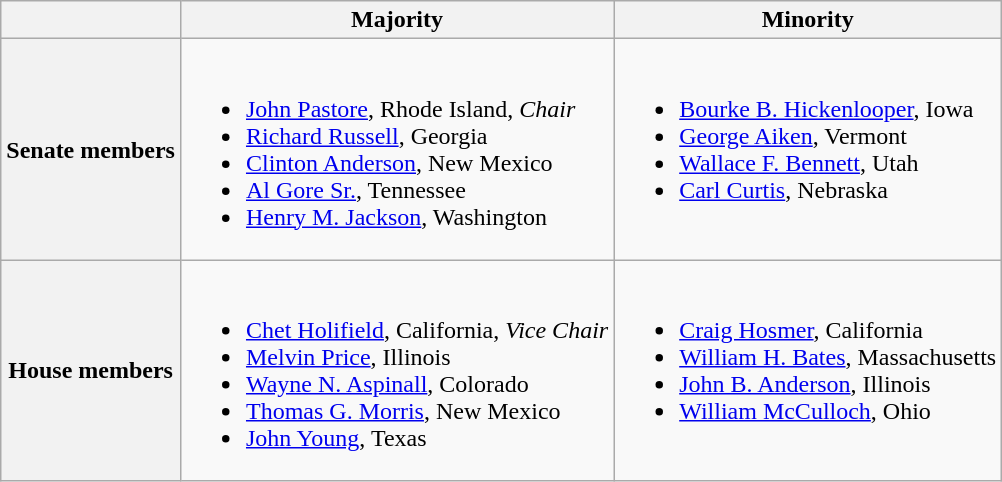<table class=wikitable>
<tr>
<th></th>
<th>Majority</th>
<th>Minority</th>
</tr>
<tr>
<th>Senate members</th>
<td valign="top" ><br><ul><li><a href='#'>John Pastore</a>, Rhode Island, <em>Chair</em></li><li><a href='#'>Richard Russell</a>, Georgia</li><li><a href='#'>Clinton Anderson</a>, New Mexico</li><li><a href='#'>Al Gore Sr.</a>, Tennessee</li><li><a href='#'>Henry M. Jackson</a>, Washington</li></ul></td>
<td valign="top" ><br><ul><li><a href='#'>Bourke B. Hickenlooper</a>, Iowa</li><li><a href='#'>George Aiken</a>, Vermont</li><li><a href='#'>Wallace F. Bennett</a>, Utah</li><li><a href='#'>Carl Curtis</a>, Nebraska</li></ul></td>
</tr>
<tr>
<th>House members</th>
<td valign="top" ><br><ul><li><a href='#'>Chet Holifield</a>, California, <em>Vice Chair</em></li><li><a href='#'>Melvin Price</a>, Illinois</li><li><a href='#'>Wayne N. Aspinall</a>, Colorado</li><li><a href='#'>Thomas G. Morris</a>, New Mexico</li><li><a href='#'>John Young</a>, Texas</li></ul></td>
<td valign="top" ><br><ul><li><a href='#'>Craig Hosmer</a>, California</li><li><a href='#'>William H. Bates</a>, Massachusetts</li><li><a href='#'>John B. Anderson</a>, Illinois</li><li><a href='#'>William McCulloch</a>, Ohio</li></ul></td>
</tr>
</table>
